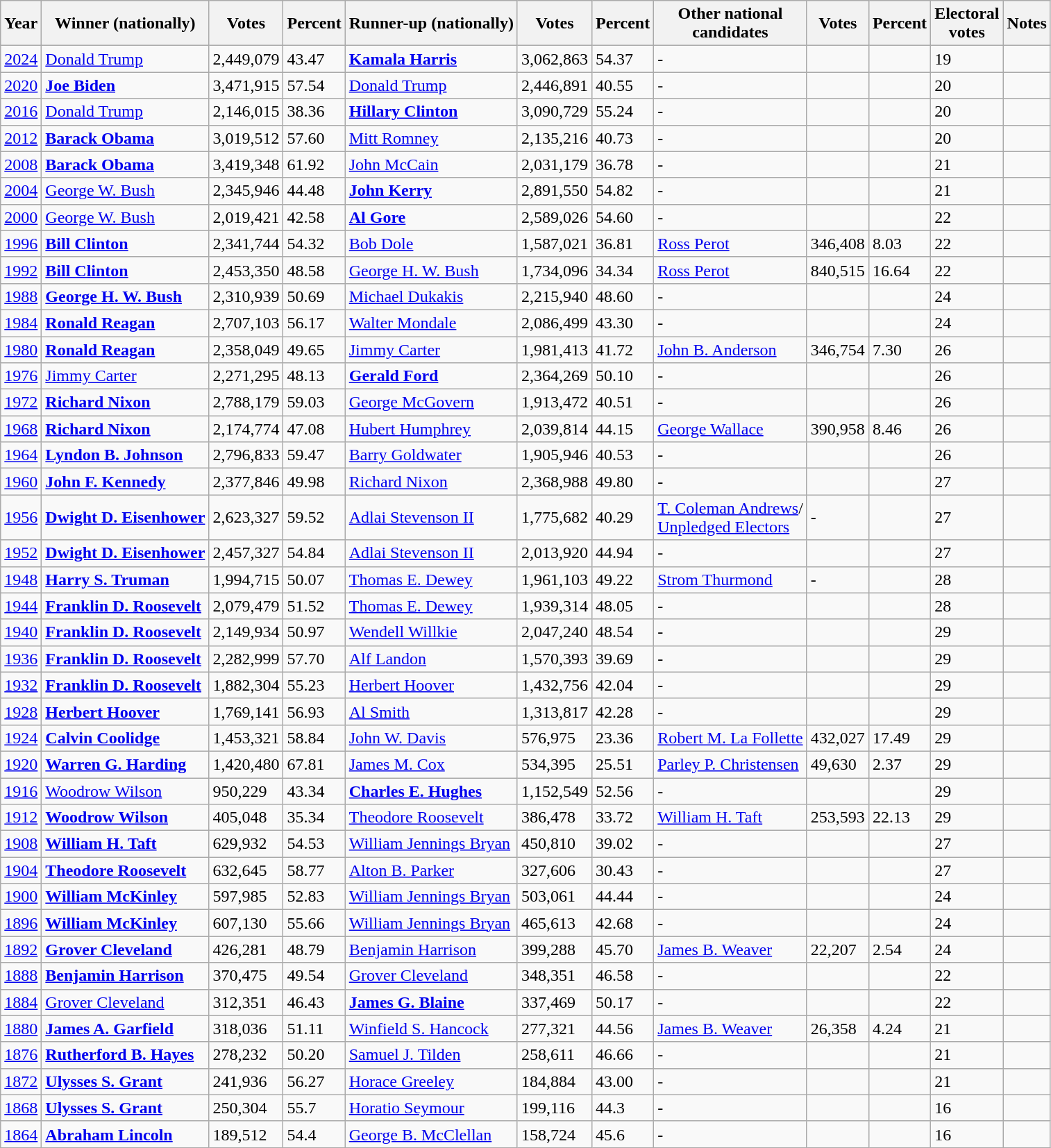<table class="wikitable sortable">
<tr>
<th data-sort-type="number">Year</th>
<th>Winner (nationally)</th>
<th data-sort-type="number">Votes</th>
<th data-sort-type="number">Percent</th>
<th>Runner-up (nationally)</th>
<th data-sort-type="number">Votes</th>
<th data-sort-type="number">Percent</th>
<th>Other national<br>candidates</th>
<th data-sort-type="number">Votes</th>
<th data-sort-type="number">Percent</th>
<th data-sort-type="number">Electoral<br>votes</th>
<th class="unsortable">Notes</th>
</tr>
<tr>
<td><a href='#'>2024</a></td>
<td><a href='#'>Donald Trump</a></td>
<td>2,449,079</td>
<td>43.47</td>
<td><strong><a href='#'>Kamala Harris</a></strong></td>
<td>3,062,863</td>
<td>54.37</td>
<td>-</td>
<td></td>
<td></td>
<td>19</td>
<td></td>
</tr>
<tr>
<td><a href='#'>2020</a></td>
<td><strong><a href='#'>Joe Biden</a></strong></td>
<td>3,471,915</td>
<td>57.54</td>
<td><a href='#'>Donald Trump</a></td>
<td>2,446,891</td>
<td>40.55</td>
<td>-</td>
<td></td>
<td></td>
<td>20</td>
<td></td>
</tr>
<tr>
<td><a href='#'>2016</a></td>
<td><a href='#'>Donald Trump</a></td>
<td>2,146,015</td>
<td>38.36</td>
<td><strong><a href='#'>Hillary Clinton</a></strong></td>
<td>3,090,729</td>
<td>55.24</td>
<td>-</td>
<td></td>
<td></td>
<td>20</td>
<td></td>
</tr>
<tr>
<td><a href='#'>2012</a></td>
<td><strong><a href='#'>Barack Obama</a></strong></td>
<td>3,019,512</td>
<td>57.60</td>
<td><a href='#'>Mitt Romney</a></td>
<td>2,135,216</td>
<td>40.73</td>
<td>-</td>
<td></td>
<td></td>
<td>20</td>
<td></td>
</tr>
<tr>
<td><a href='#'>2008</a></td>
<td><strong><a href='#'>Barack Obama</a></strong></td>
<td>3,419,348</td>
<td>61.92</td>
<td><a href='#'>John McCain</a></td>
<td>2,031,179</td>
<td>36.78</td>
<td>-</td>
<td></td>
<td></td>
<td>21</td>
<td></td>
</tr>
<tr>
<td><a href='#'>2004</a></td>
<td><a href='#'>George W. Bush</a></td>
<td>2,345,946</td>
<td>44.48</td>
<td><strong><a href='#'>John Kerry</a></strong></td>
<td>2,891,550</td>
<td>54.82</td>
<td>-</td>
<td></td>
<td></td>
<td>21</td>
<td></td>
</tr>
<tr>
<td><a href='#'>2000</a></td>
<td><a href='#'>George W. Bush</a></td>
<td>2,019,421</td>
<td>42.58</td>
<td><strong><a href='#'>Al Gore</a></strong></td>
<td>2,589,026</td>
<td>54.60</td>
<td>-</td>
<td></td>
<td></td>
<td>22</td>
<td></td>
</tr>
<tr>
<td><a href='#'>1996</a></td>
<td><strong><a href='#'>Bill Clinton</a></strong></td>
<td>2,341,744</td>
<td>54.32</td>
<td><a href='#'>Bob Dole</a></td>
<td>1,587,021</td>
<td>36.81</td>
<td><a href='#'>Ross Perot</a></td>
<td>346,408</td>
<td>8.03</td>
<td>22</td>
<td></td>
</tr>
<tr>
<td><a href='#'>1992</a></td>
<td><strong><a href='#'>Bill Clinton</a></strong></td>
<td>2,453,350</td>
<td>48.58</td>
<td><a href='#'>George H. W. Bush</a></td>
<td>1,734,096</td>
<td>34.34</td>
<td><a href='#'>Ross Perot</a></td>
<td>840,515</td>
<td>16.64</td>
<td>22</td>
<td></td>
</tr>
<tr>
<td><a href='#'>1988</a></td>
<td><strong><a href='#'>George H. W. Bush</a></strong></td>
<td>2,310,939</td>
<td>50.69</td>
<td><a href='#'>Michael Dukakis</a></td>
<td>2,215,940</td>
<td>48.60</td>
<td>-</td>
<td></td>
<td></td>
<td>24</td>
<td></td>
</tr>
<tr>
<td><a href='#'>1984</a></td>
<td><strong><a href='#'>Ronald Reagan</a></strong></td>
<td>2,707,103</td>
<td>56.17</td>
<td><a href='#'>Walter Mondale</a></td>
<td>2,086,499</td>
<td>43.30</td>
<td>-</td>
<td></td>
<td></td>
<td>24</td>
<td></td>
</tr>
<tr>
<td><a href='#'>1980</a></td>
<td><strong><a href='#'>Ronald Reagan</a></strong></td>
<td>2,358,049</td>
<td>49.65</td>
<td><a href='#'>Jimmy Carter</a></td>
<td>1,981,413</td>
<td>41.72</td>
<td><a href='#'>John B. Anderson</a></td>
<td>346,754</td>
<td>7.30</td>
<td>26</td>
<td></td>
</tr>
<tr>
<td><a href='#'>1976</a></td>
<td><a href='#'>Jimmy Carter</a></td>
<td>2,271,295</td>
<td>48.13</td>
<td><strong><a href='#'>Gerald Ford</a>  </strong></td>
<td>2,364,269</td>
<td>50.10</td>
<td>-</td>
<td></td>
<td></td>
<td>26</td>
<td></td>
</tr>
<tr>
<td><a href='#'>1972</a></td>
<td><strong><a href='#'>Richard Nixon</a></strong></td>
<td>2,788,179</td>
<td>59.03</td>
<td><a href='#'>George McGovern</a></td>
<td>1,913,472</td>
<td>40.51</td>
<td>-</td>
<td></td>
<td></td>
<td>26</td>
<td></td>
</tr>
<tr>
<td><a href='#'>1968</a></td>
<td><strong><a href='#'>Richard Nixon</a></strong></td>
<td>2,174,774</td>
<td>47.08</td>
<td><a href='#'>Hubert Humphrey</a></td>
<td>2,039,814</td>
<td>44.15</td>
<td><a href='#'>George Wallace</a></td>
<td>390,958</td>
<td>8.46</td>
<td>26</td>
<td></td>
</tr>
<tr>
<td><a href='#'>1964</a></td>
<td><strong><a href='#'>Lyndon B. Johnson</a></strong></td>
<td>2,796,833</td>
<td>59.47</td>
<td><a href='#'>Barry Goldwater</a></td>
<td>1,905,946</td>
<td>40.53</td>
<td>-</td>
<td></td>
<td></td>
<td>26</td>
<td></td>
</tr>
<tr>
<td><a href='#'>1960</a></td>
<td><strong><a href='#'>John F. Kennedy</a></strong></td>
<td>2,377,846</td>
<td>49.98</td>
<td><a href='#'>Richard Nixon</a></td>
<td>2,368,988</td>
<td>49.80</td>
<td>-</td>
<td></td>
<td></td>
<td>27</td>
<td></td>
</tr>
<tr>
<td><a href='#'>1956</a></td>
<td><strong><a href='#'>Dwight D. Eisenhower</a></strong></td>
<td>2,623,327</td>
<td>59.52</td>
<td><a href='#'>Adlai Stevenson II</a></td>
<td>1,775,682</td>
<td>40.29</td>
<td><a href='#'>T. Coleman Andrews</a>/<br><a href='#'>Unpledged Electors</a></td>
<td>-</td>
<td></td>
<td>27</td>
<td></td>
</tr>
<tr>
<td><a href='#'>1952</a></td>
<td><strong><a href='#'>Dwight D. Eisenhower</a></strong></td>
<td>2,457,327</td>
<td>54.84</td>
<td><a href='#'>Adlai Stevenson II</a></td>
<td>2,013,920</td>
<td>44.94</td>
<td>-</td>
<td></td>
<td></td>
<td>27</td>
<td></td>
</tr>
<tr>
<td><a href='#'>1948</a></td>
<td><strong><a href='#'>Harry S. Truman</a></strong></td>
<td>1,994,715</td>
<td>50.07</td>
<td><a href='#'>Thomas E. Dewey</a></td>
<td>1,961,103</td>
<td>49.22</td>
<td><a href='#'>Strom Thurmond</a></td>
<td>-</td>
<td></td>
<td>28</td>
<td></td>
</tr>
<tr>
<td><a href='#'>1944</a></td>
<td><strong><a href='#'>Franklin D. Roosevelt</a></strong></td>
<td>2,079,479</td>
<td>51.52</td>
<td><a href='#'>Thomas E. Dewey</a></td>
<td>1,939,314</td>
<td>48.05</td>
<td>-</td>
<td></td>
<td></td>
<td>28</td>
<td></td>
</tr>
<tr>
<td><a href='#'>1940</a></td>
<td><strong><a href='#'>Franklin D. Roosevelt</a></strong></td>
<td>2,149,934</td>
<td>50.97</td>
<td><a href='#'>Wendell Willkie</a></td>
<td>2,047,240</td>
<td>48.54</td>
<td>-</td>
<td></td>
<td></td>
<td>29</td>
<td></td>
</tr>
<tr>
<td><a href='#'>1936</a></td>
<td><strong><a href='#'>Franklin D. Roosevelt</a></strong></td>
<td>2,282,999</td>
<td>57.70</td>
<td><a href='#'>Alf Landon</a></td>
<td>1,570,393</td>
<td>39.69</td>
<td>-</td>
<td></td>
<td></td>
<td>29</td>
<td></td>
</tr>
<tr>
<td><a href='#'>1932</a></td>
<td><strong><a href='#'>Franklin D. Roosevelt</a></strong></td>
<td>1,882,304</td>
<td>55.23</td>
<td><a href='#'>Herbert Hoover</a></td>
<td>1,432,756</td>
<td>42.04</td>
<td>-</td>
<td></td>
<td></td>
<td>29</td>
<td></td>
</tr>
<tr>
<td><a href='#'>1928</a></td>
<td><strong><a href='#'>Herbert Hoover</a></strong></td>
<td>1,769,141</td>
<td>56.93</td>
<td><a href='#'>Al Smith</a></td>
<td>1,313,817</td>
<td>42.28</td>
<td>-</td>
<td></td>
<td></td>
<td>29</td>
<td></td>
</tr>
<tr>
<td><a href='#'>1924</a></td>
<td><strong><a href='#'>Calvin Coolidge</a></strong></td>
<td>1,453,321</td>
<td>58.84</td>
<td><a href='#'>John W. Davis</a></td>
<td>576,975</td>
<td>23.36</td>
<td><a href='#'>Robert M. La Follette</a></td>
<td>432,027</td>
<td>17.49</td>
<td>29</td>
<td></td>
</tr>
<tr>
<td><a href='#'>1920</a></td>
<td><strong><a href='#'>Warren G. Harding</a></strong></td>
<td>1,420,480</td>
<td>67.81</td>
<td><a href='#'>James M. Cox</a></td>
<td>534,395</td>
<td>25.51</td>
<td><a href='#'>Parley P. Christensen</a></td>
<td>49,630</td>
<td>2.37</td>
<td>29</td>
<td></td>
</tr>
<tr>
<td><a href='#'>1916</a></td>
<td><a href='#'>Woodrow Wilson</a></td>
<td>950,229</td>
<td>43.34</td>
<td><strong><a href='#'>Charles E. Hughes</a></strong></td>
<td>1,152,549</td>
<td>52.56</td>
<td>-</td>
<td></td>
<td></td>
<td>29</td>
<td></td>
</tr>
<tr>
<td><a href='#'>1912</a></td>
<td><strong><a href='#'>Woodrow Wilson</a></strong></td>
<td>405,048</td>
<td>35.34</td>
<td><a href='#'>Theodore Roosevelt</a></td>
<td>386,478</td>
<td>33.72</td>
<td><a href='#'>William H. Taft</a></td>
<td>253,593</td>
<td>22.13</td>
<td>29</td>
<td></td>
</tr>
<tr>
<td><a href='#'>1908</a></td>
<td><strong><a href='#'>William H. Taft</a></strong></td>
<td>629,932</td>
<td>54.53</td>
<td><a href='#'>William Jennings Bryan</a></td>
<td>450,810</td>
<td>39.02</td>
<td>-</td>
<td></td>
<td></td>
<td>27</td>
<td></td>
</tr>
<tr>
<td><a href='#'>1904</a></td>
<td><strong><a href='#'>Theodore Roosevelt</a></strong></td>
<td>632,645</td>
<td>58.77</td>
<td><a href='#'>Alton B. Parker</a></td>
<td>327,606</td>
<td>30.43</td>
<td>-</td>
<td></td>
<td></td>
<td>27</td>
<td></td>
</tr>
<tr>
<td><a href='#'>1900</a></td>
<td><strong><a href='#'>William McKinley</a></strong></td>
<td>597,985</td>
<td>52.83</td>
<td><a href='#'>William Jennings Bryan</a></td>
<td>503,061</td>
<td>44.44</td>
<td>-</td>
<td></td>
<td></td>
<td>24</td>
<td></td>
</tr>
<tr>
<td><a href='#'>1896</a></td>
<td><strong><a href='#'>William McKinley</a></strong></td>
<td>607,130</td>
<td>55.66</td>
<td><a href='#'>William Jennings Bryan</a></td>
<td>465,613</td>
<td>42.68</td>
<td>-</td>
<td></td>
<td></td>
<td>24</td>
<td></td>
</tr>
<tr>
<td><a href='#'>1892</a></td>
<td><strong><a href='#'>Grover Cleveland</a></strong></td>
<td>426,281</td>
<td>48.79</td>
<td><a href='#'>Benjamin Harrison</a></td>
<td>399,288</td>
<td>45.70</td>
<td><a href='#'>James B. Weaver</a></td>
<td>22,207</td>
<td>2.54</td>
<td>24</td>
<td></td>
</tr>
<tr>
<td><a href='#'>1888</a></td>
<td><strong><a href='#'>Benjamin Harrison</a></strong></td>
<td>370,475</td>
<td>49.54</td>
<td><a href='#'>Grover Cleveland</a></td>
<td>348,351</td>
<td>46.58</td>
<td>-</td>
<td></td>
<td></td>
<td>22</td>
<td></td>
</tr>
<tr>
<td><a href='#'>1884</a></td>
<td><a href='#'>Grover Cleveland</a></td>
<td>312,351</td>
<td>46.43</td>
<td><strong><a href='#'>James G. Blaine</a></strong></td>
<td>337,469</td>
<td>50.17</td>
<td>-</td>
<td></td>
<td></td>
<td>22</td>
<td></td>
</tr>
<tr>
<td><a href='#'>1880</a></td>
<td><strong><a href='#'>James A. Garfield</a></strong></td>
<td>318,036</td>
<td>51.11</td>
<td><a href='#'>Winfield S. Hancock</a></td>
<td>277,321</td>
<td>44.56</td>
<td><a href='#'>James B. Weaver</a></td>
<td>26,358</td>
<td>4.24</td>
<td>21</td>
<td></td>
</tr>
<tr>
<td><a href='#'>1876</a></td>
<td><strong><a href='#'>Rutherford B. Hayes</a></strong></td>
<td>278,232</td>
<td>50.20</td>
<td><a href='#'>Samuel J. Tilden</a></td>
<td>258,611</td>
<td>46.66</td>
<td>-</td>
<td></td>
<td></td>
<td>21</td>
<td></td>
</tr>
<tr>
<td><a href='#'>1872</a></td>
<td><strong><a href='#'>Ulysses S. Grant</a></strong></td>
<td>241,936</td>
<td>56.27</td>
<td><a href='#'>Horace Greeley</a></td>
<td>184,884</td>
<td>43.00</td>
<td>-</td>
<td></td>
<td></td>
<td>21</td>
<td></td>
</tr>
<tr>
<td><a href='#'>1868</a></td>
<td><strong><a href='#'>Ulysses S. Grant</a></strong></td>
<td>250,304</td>
<td>55.7</td>
<td><a href='#'>Horatio Seymour</a></td>
<td>199,116</td>
<td>44.3</td>
<td>-</td>
<td></td>
<td></td>
<td>16</td>
<td></td>
</tr>
<tr>
<td><a href='#'>1864</a></td>
<td><strong><a href='#'>Abraham Lincoln</a></strong></td>
<td>189,512</td>
<td>54.4</td>
<td><a href='#'>George B. McClellan</a></td>
<td>158,724</td>
<td>45.6</td>
<td>-</td>
<td></td>
<td></td>
<td>16</td>
<td></td>
</tr>
</table>
